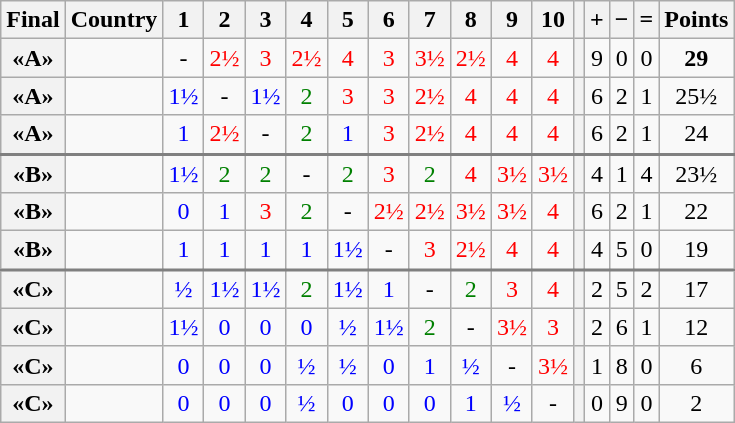<table class="wikitable" style="text-align:center">
<tr>
<th>Final</th>
<th>Country</th>
<th>1</th>
<th>2</th>
<th>3</th>
<th>4</th>
<th>5</th>
<th>6</th>
<th>7</th>
<th>8</th>
<th>9</th>
<th>10</th>
<th></th>
<th>+</th>
<th>−</th>
<th>=</th>
<th>Points</th>
</tr>
<tr>
<th>«A»</th>
<td style="text-align: left"></td>
<td>-</td>
<td style="color: red;">2½</td>
<td style="color: red;">3</td>
<td style="color: red;">2½</td>
<td style="color: red;">4</td>
<td style="color: red;">3</td>
<td style="color: red;">3½</td>
<td style="color: red;">2½</td>
<td style="color: red;">4</td>
<td style="color: red;">4</td>
<th></th>
<td>9</td>
<td>0</td>
<td>0</td>
<td><strong>29</strong></td>
</tr>
<tr>
<th>«A»</th>
<td style="text-align: left"></td>
<td style="color: blue;">1½</td>
<td>-</td>
<td style="color: blue;">1½</td>
<td style="color: green">2</td>
<td style="color: red;">3</td>
<td style="color: red;">3</td>
<td style="color: red;">2½</td>
<td style="color: red;">4</td>
<td style="color: red;">4</td>
<td style="color: red;">4</td>
<th></th>
<td>6</td>
<td>2</td>
<td>1</td>
<td>25½</td>
</tr>
<tr>
<th>«A»</th>
<td style="text-align: left"></td>
<td style="color: blue;">1</td>
<td style="color: red;">2½</td>
<td>-</td>
<td style="color: green">2</td>
<td style="color: blue;">1</td>
<td style="color: red;">3</td>
<td style="color: red;">2½</td>
<td style="color: red;">4</td>
<td style="color: red;">4</td>
<td style="color: red;">4</td>
<th></th>
<td>6</td>
<td>2</td>
<td>1</td>
<td>24</td>
</tr>
<tr style="border-top:2px solid grey;">
<th>«B»</th>
<td style="text-align: left"></td>
<td style="color: blue;">1½</td>
<td style="color: green">2</td>
<td style="color: green">2</td>
<td>-</td>
<td style="color: green">2</td>
<td style="color: red;">3</td>
<td style="color: green">2</td>
<td style="color: red;">4</td>
<td style="color: red;">3½</td>
<td style="color: red;">3½</td>
<th></th>
<td>4</td>
<td>1</td>
<td>4</td>
<td>23½</td>
</tr>
<tr>
<th>«B»</th>
<td style="text-align: left"></td>
<td style="color: blue;">0</td>
<td style="color: blue;">1</td>
<td style="color: red;">3</td>
<td style="color: green">2</td>
<td>-</td>
<td style="color: red;">2½</td>
<td style="color: red;">2½</td>
<td style="color: red;">3½</td>
<td style="color: red;">3½</td>
<td style="color: red;">4</td>
<th></th>
<td>6</td>
<td>2</td>
<td>1</td>
<td>22</td>
</tr>
<tr>
<th>«B»</th>
<td style="text-align: left"></td>
<td style="color: blue;">1</td>
<td style="color: blue;">1</td>
<td style="color: blue;">1</td>
<td style="color: blue;">1</td>
<td style="color: blue;">1½</td>
<td>-</td>
<td style="color: red;">3</td>
<td style="color: red;">2½</td>
<td style="color: red;">4</td>
<td style="color: red;">4</td>
<th></th>
<td>4</td>
<td>5</td>
<td>0</td>
<td>19</td>
</tr>
<tr style="border-top:2px solid grey;">
<th>«C»</th>
<td style="text-align: left"></td>
<td style="color: blue;">½</td>
<td style="color: blue;">1½</td>
<td style="color: blue;">1½</td>
<td style="color: green">2</td>
<td style="color: blue;">1½</td>
<td style="color: blue;">1</td>
<td>-</td>
<td style="color: green">2</td>
<td style="color: red;">3</td>
<td style="color: red;">4</td>
<th></th>
<td>2</td>
<td>5</td>
<td>2</td>
<td>17</td>
</tr>
<tr>
<th>«C»</th>
<td style="text-align: left"></td>
<td style="color: blue;">1½</td>
<td style="color: blue;">0</td>
<td style="color: blue;">0</td>
<td style="color: blue;">0</td>
<td style="color: blue;">½</td>
<td style="color: blue;">1½</td>
<td style="color: green">2</td>
<td>-</td>
<td style="color: red;">3½</td>
<td style="color: red;">3</td>
<th></th>
<td>2</td>
<td>6</td>
<td>1</td>
<td>12</td>
</tr>
<tr>
<th>«C»</th>
<td style="text-align: left"></td>
<td style="color: blue;">0</td>
<td style="color: blue;">0</td>
<td style="color: blue;">0</td>
<td style="color: blue;">½</td>
<td style="color: blue;">½</td>
<td style="color: blue;">0</td>
<td style="color: blue;">1</td>
<td style="color: blue;">½</td>
<td>-</td>
<td style="color: red;">3½</td>
<th></th>
<td>1</td>
<td>8</td>
<td>0</td>
<td>6</td>
</tr>
<tr>
<th>«C»</th>
<td style="text-align: left"></td>
<td style="color: blue;">0</td>
<td style="color: blue;">0</td>
<td style="color: blue;">0</td>
<td style="color: blue;">½</td>
<td style="color: blue;">0</td>
<td style="color: blue;">0</td>
<td style="color: blue;">0</td>
<td style="color: blue;">1</td>
<td style="color: blue;">½</td>
<td>-</td>
<th></th>
<td>0</td>
<td>9</td>
<td>0</td>
<td>2</td>
</tr>
</table>
